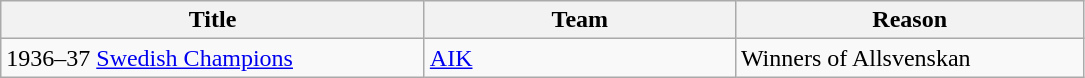<table class="wikitable" style="text-align: left;">
<tr>
<th style="width: 275px;">Title</th>
<th style="width: 200px;">Team</th>
<th style="width: 225px;">Reason</th>
</tr>
<tr>
<td>1936–37 <a href='#'>Swedish Champions</a></td>
<td><a href='#'>AIK</a></td>
<td>Winners of Allsvenskan</td>
</tr>
</table>
